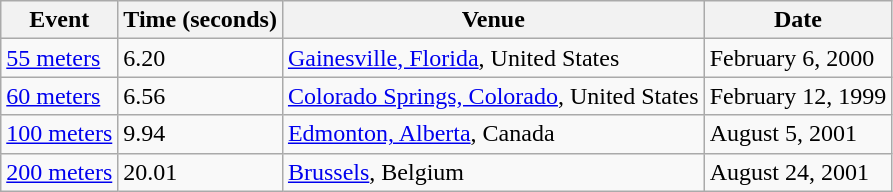<table class=wikitable>
<tr>
<th>Event</th>
<th>Time (seconds)</th>
<th>Venue</th>
<th>Date</th>
</tr>
<tr>
<td><a href='#'>55 meters</a></td>
<td>6.20</td>
<td><a href='#'>Gainesville, Florida</a>, United States</td>
<td>February 6, 2000</td>
</tr>
<tr>
<td><a href='#'>60 meters</a></td>
<td>6.56</td>
<td><a href='#'>Colorado Springs, Colorado</a>, United States</td>
<td>February 12, 1999</td>
</tr>
<tr>
<td><a href='#'>100 meters</a></td>
<td>9.94</td>
<td><a href='#'>Edmonton, Alberta</a>, Canada</td>
<td>August 5, 2001</td>
</tr>
<tr>
<td><a href='#'>200 meters</a></td>
<td>20.01</td>
<td><a href='#'>Brussels</a>, Belgium</td>
<td>August 24, 2001</td>
</tr>
</table>
